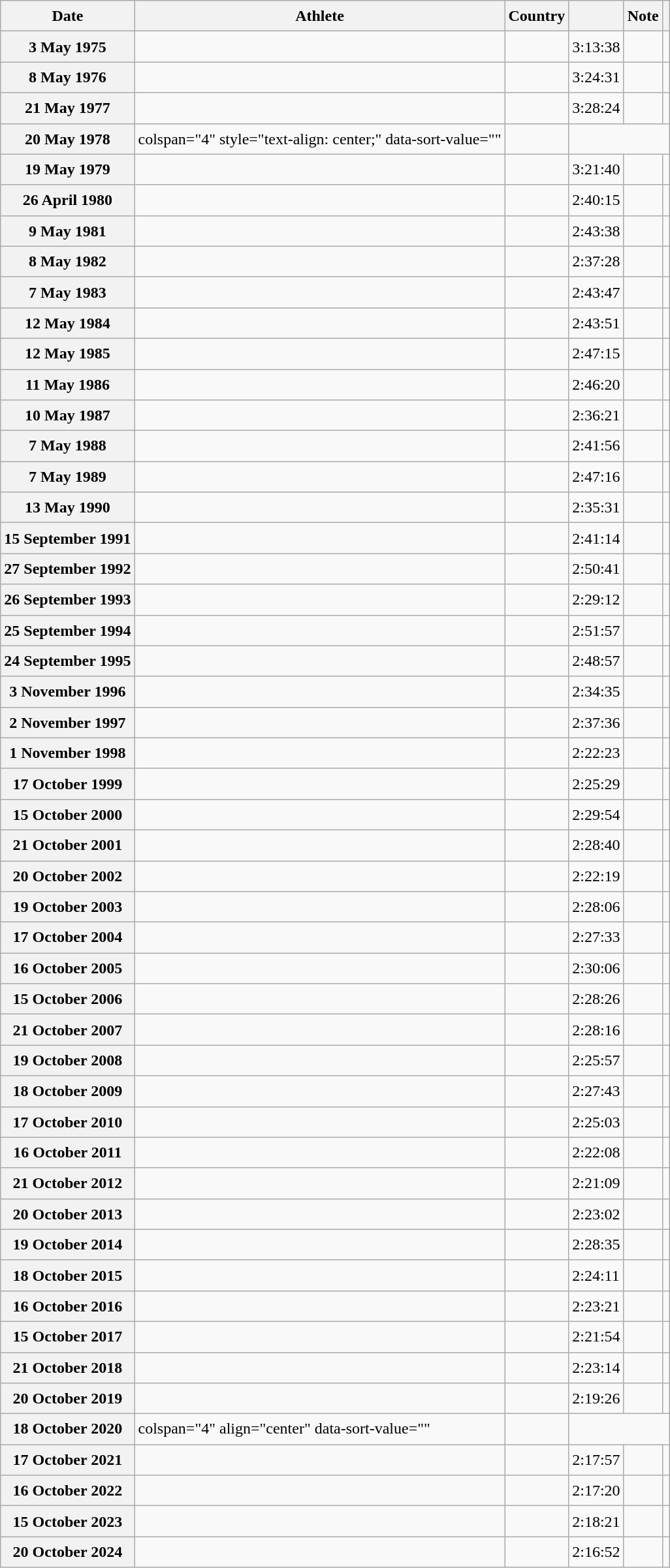<table class="wikitable sortable plainrowheaders" style="font-size:1.00em; line-height:1.5em;">
<tr>
<th scope="col">Date</th>
<th scope="col">Athlete</th>
<th scope="col">Country</th>
<th scope="col"></th>
<th scope="col">Note</th>
<th scope="col" class="unsortable"></th>
</tr>
<tr>
<th scope="row">3 May 1975</th>
<td></td>
<td></td>
<td>3:13:38</td>
<td style="text-align:center;"><a href='#'></a></td>
<td style="text-align:center;"></td>
</tr>
<tr>
<th scope="row">8 May 1976</th>
<td></td>
<td></td>
<td>3:24:31</td>
<td></td>
<td style="text-align:center;"></td>
</tr>
<tr>
<th scope="row">21 May 1977</th>
<td></td>
<td></td>
<td>3:28:24</td>
<td></td>
<td style="text-align:center;"></td>
</tr>
<tr>
<th scope="row">20 May 1978</th>
<td>colspan="4" style="text-align: center;" data-sort-value="" </td>
<td style="text-align:center;"></td>
</tr>
<tr>
<th scope="row">19 May 1979</th>
<td></td>
<td></td>
<td>3:21:40</td>
<td></td>
<td style="text-align:center;"></td>
</tr>
<tr>
<th scope="row">26 April 1980</th>
<td></td>
<td></td>
<td>2:40:15</td>
<td style="text-align:center;"><a href='#'></a></td>
<td style="text-align:center;"></td>
</tr>
<tr>
<th scope="row">9 May 1981</th>
<td></td>
<td></td>
<td>2:43:38</td>
<td></td>
<td style="text-align:center;"></td>
</tr>
<tr>
<th scope="row">8 May 1982</th>
<td></td>
<td></td>
<td>2:37:28</td>
<td style="text-align:center;"><a href='#'></a></td>
<td style="text-align:center;"></td>
</tr>
<tr>
<th scope="row">7 May 1983</th>
<td></td>
<td></td>
<td>2:43:47</td>
<td></td>
<td style="text-align:center;"></td>
</tr>
<tr>
<th scope="row">12 May 1984</th>
<td></td>
<td></td>
<td>2:43:51</td>
<td></td>
<td style="text-align:center;"></td>
</tr>
<tr>
<th scope="row">12 May 1985</th>
<td></td>
<td></td>
<td>2:47:15</td>
<td></td>
<td style="text-align:center;"></td>
</tr>
<tr>
<th scope="row">11 May 1986</th>
<td></td>
<td></td>
<td>2:46:20</td>
<td></td>
<td style="text-align:center;"></td>
</tr>
<tr>
<th scope="row">10 May 1987</th>
<td></td>
<td></td>
<td>2:36:21</td>
<td style="text-align:center;"><a href='#'></a></td>
<td style="text-align:center;"></td>
</tr>
<tr>
<th scope="row">7 May 1988</th>
<td></td>
<td></td>
<td>2:41:56</td>
<td></td>
<td style="text-align:center;"></td>
</tr>
<tr>
<th scope="row">7 May 1989</th>
<td></td>
<td></td>
<td>2:47:16</td>
<td></td>
<td style="text-align:center;"></td>
</tr>
<tr>
<th scope="row">13 May 1990</th>
<td></td>
<td></td>
<td>2:35:31</td>
<td style="text-align:center;"><a href='#'></a></td>
<td style="text-align:center;"></td>
</tr>
<tr>
<th scope="row">15 September 1991</th>
<td></td>
<td></td>
<td>2:41:14</td>
<td></td>
<td style="text-align:center;"></td>
</tr>
<tr>
<th scope="row">27 September 1992</th>
<td></td>
<td></td>
<td>2:50:41</td>
<td></td>
<td style="text-align:center;"></td>
</tr>
<tr>
<th scope="row">26 September 1993</th>
<td></td>
<td></td>
<td>2:29:12</td>
<td style="text-align:center;"><a href='#'></a></td>
<td style="text-align:center;"></td>
</tr>
<tr>
<th scope="row">25 September 1994</th>
<td></td>
<td></td>
<td>2:51:57</td>
<td></td>
<td style="text-align:center;"></td>
</tr>
<tr>
<th scope="row">24 September 1995</th>
<td></td>
<td></td>
<td>2:48:57</td>
<td></td>
<td style="text-align:center;"></td>
</tr>
<tr>
<th scope="row">3 November 1996</th>
<td></td>
<td></td>
<td>2:34:35</td>
<td></td>
<td style="text-align:center;"></td>
</tr>
<tr>
<th scope="row">2 November 1997</th>
<td></td>
<td></td>
<td>2:37:36</td>
<td></td>
<td style="text-align:center;"></td>
</tr>
<tr>
<th scope="row">1 November 1998</th>
<td></td>
<td></td>
<td>2:22:23</td>
<td style="text-align:center;"><a href='#'></a></td>
<td style="text-align:center;"></td>
</tr>
<tr>
<th scope="row">17 October 1999</th>
<td></td>
<td></td>
<td>2:25:29</td>
<td></td>
<td style="text-align:center;"></td>
</tr>
<tr>
<th scope="row">15 October 2000</th>
<td></td>
<td></td>
<td>2:29:54</td>
<td></td>
<td style="text-align:center;"></td>
</tr>
<tr>
<th scope="row">21 October 2001</th>
<td></td>
<td></td>
<td>2:28:40</td>
<td></td>
<td style="text-align:center;"></td>
</tr>
<tr>
<th scope="row">20 October 2002</th>
<td></td>
<td></td>
<td>2:22:19</td>
<td style="text-align:center;"><a href='#'></a></td>
<td style="text-align:center;"></td>
</tr>
<tr>
<th scope="row">19 October 2003</th>
<td></td>
<td></td>
<td>2:28:06</td>
<td></td>
<td style="text-align:center;"></td>
</tr>
<tr>
<th scope="row">17 October 2004</th>
<td></td>
<td></td>
<td>2:27:33</td>
<td></td>
<td style="text-align:center;"></td>
</tr>
<tr>
<th scope="row">16 October 2005</th>
<td></td>
<td></td>
<td>2:30:06</td>
<td></td>
<td style="text-align:center;"></td>
</tr>
<tr>
<th scope="row">15 October 2006</th>
<td></td>
<td></td>
<td>2:28:26</td>
<td></td>
<td style="text-align:center;"></td>
</tr>
<tr>
<th scope="row">21 October 2007</th>
<td></td>
<td></td>
<td>2:28:16</td>
<td></td>
<td style="text-align:center;"></td>
</tr>
<tr>
<th scope="row">19 October 2008</th>
<td></td>
<td></td>
<td>2:25:57</td>
<td></td>
<td style="text-align:center;"></td>
</tr>
<tr>
<th scope="row">18 October 2009</th>
<td></td>
<td></td>
<td>2:27:43</td>
<td></td>
<td style="text-align:center;"></td>
</tr>
<tr>
<th scope="row">17 October 2010</th>
<td></td>
<td></td>
<td>2:25:03</td>
<td></td>
<td style="text-align:center;"></td>
</tr>
<tr>
<th scope="row">16 October 2011</th>
<td></td>
<td></td>
<td>2:22:08</td>
<td style="text-align:center;"><a href='#'></a></td>
<td style="text-align:center;"></td>
</tr>
<tr>
<th scope="row">21 October 2012</th>
<td></td>
<td></td>
<td>2:21:09</td>
<td style="text-align:center;"><a href='#'></a></td>
<td style="text-align:center;"></td>
</tr>
<tr>
<th scope="row">20 October 2013</th>
<td></td>
<td></td>
<td>2:23:02</td>
<td></td>
<td style="text-align:center;"></td>
</tr>
<tr>
<th scope="row">19 October 2014</th>
<td></td>
<td></td>
<td>2:28:35</td>
<td></td>
<td style="text-align:center;"></td>
</tr>
<tr>
<th scope="row">18 October 2015</th>
<td></td>
<td></td>
<td>2:24:11</td>
<td></td>
<td style="text-align:center;"></td>
</tr>
<tr>
<th scope="row">16 October 2016</th>
<td></td>
<td></td>
<td>2:23:21</td>
<td></td>
<td style="text-align:center;"></td>
</tr>
<tr>
<th scope="row">15 October 2017</th>
<td></td>
<td></td>
<td>2:21:54</td>
<td></td>
<td style="text-align:center;"></td>
</tr>
<tr>
<th scope="row">21 October 2018</th>
<td></td>
<td></td>
<td>2:23:14</td>
<td></td>
<td style="text-align:center;"></td>
</tr>
<tr>
<th scope="row">20 October 2019</th>
<td></td>
<td></td>
<td>2:19:26</td>
<td style="text-align:center;"><a href='#'></a></td>
<td style="text-align:center;"></td>
</tr>
<tr>
<th scope="row">18 October 2020</th>
<td>colspan="4" align="center" data-sort-value="" </td>
<td style="text-align:center;"></td>
</tr>
<tr>
<th scope="row">17 October 2021</th>
<td></td>
<td></td>
<td>2:17:57</td>
<td style="text-align:center;"><a href='#'></a></td>
<td style="text-align:center;"></td>
</tr>
<tr>
<th scope="row">16 October 2022</th>
<td></td>
<td></td>
<td>2:17:20</td>
<td style="text-align:center;"><a href='#'></a></td>
<td style="text-align:center;"></td>
</tr>
<tr>
<th scope="row">15 October 2023</th>
<td></td>
<td></td>
<td>2:18:21</td>
<td></td>
<td style="text-align:center;"></td>
</tr>
<tr>
<th scope="row">20 October 2024</th>
<td></td>
<td></td>
<td>2:16:52</td>
<td style="text-align:center;"><a href='#'></a></td>
<td style="text-align:center;"></td>
</tr>
</table>
